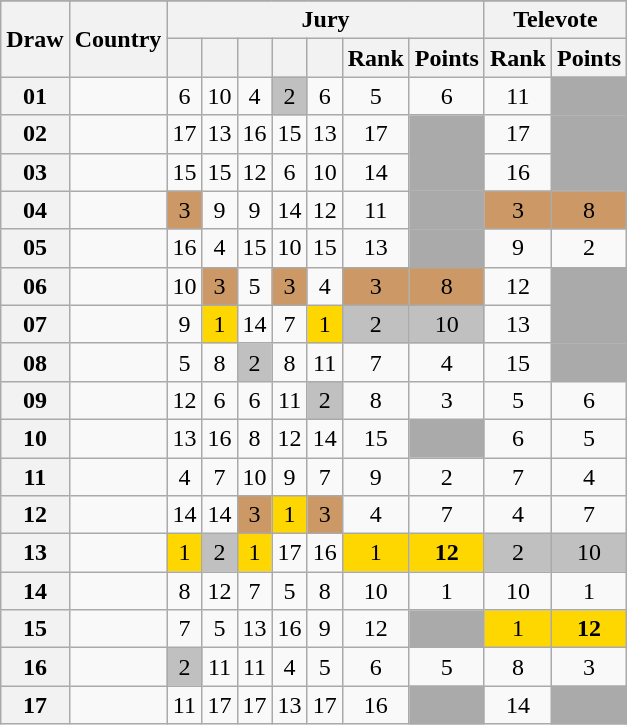<table class="sortable wikitable collapsible plainrowheaders" style="text-align:center;">
<tr>
</tr>
<tr>
<th scope="col" rowspan="2">Draw</th>
<th scope="col" rowspan="2">Country</th>
<th scope="col" colspan="7">Jury</th>
<th scope="col" colspan="2">Televote</th>
</tr>
<tr>
<th scope="col"><small></small></th>
<th scope="col"><small></small></th>
<th scope="col"><small></small></th>
<th scope="col"><small></small></th>
<th scope="col"><small></small></th>
<th scope="col">Rank</th>
<th scope="col">Points</th>
<th scope="col">Rank</th>
<th scope="col">Points</th>
</tr>
<tr>
<th scope="row" style="text-align:center;">01</th>
<td style="text-align:left;"></td>
<td>6</td>
<td>10</td>
<td>4</td>
<td style="background:silver;">2</td>
<td>6</td>
<td>5</td>
<td>6</td>
<td>11</td>
<td style="background:#AAAAAA;"></td>
</tr>
<tr>
<th scope="row" style="text-align:center;">02</th>
<td style="text-align:left;"></td>
<td>17</td>
<td>13</td>
<td>16</td>
<td>15</td>
<td>13</td>
<td>17</td>
<td style="background:#AAAAAA;"></td>
<td>17</td>
<td style="background:#AAAAAA;"></td>
</tr>
<tr>
<th scope="row" style="text-align:center;">03</th>
<td style="text-align:left;"></td>
<td>15</td>
<td>15</td>
<td>12</td>
<td>6</td>
<td>10</td>
<td>14</td>
<td style="background:#AAAAAA;"></td>
<td>16</td>
<td style="background:#AAAAAA;"></td>
</tr>
<tr>
<th scope="row" style="text-align:center;">04</th>
<td style="text-align:left;"></td>
<td style="background:#CC9966;">3</td>
<td>9</td>
<td>9</td>
<td>14</td>
<td>12</td>
<td>11</td>
<td style="background:#AAAAAA;"></td>
<td style="background:#CC9966;">3</td>
<td style="background:#CC9966;">8</td>
</tr>
<tr>
<th scope="row" style="text-align:center;">05</th>
<td style="text-align:left;"></td>
<td>16</td>
<td>4</td>
<td>15</td>
<td>10</td>
<td>15</td>
<td>13</td>
<td style="background:#AAAAAA;"></td>
<td>9</td>
<td>2</td>
</tr>
<tr>
<th scope="row" style="text-align:center;">06</th>
<td style="text-align:left;"></td>
<td>10</td>
<td style="background:#CC9966;">3</td>
<td>5</td>
<td style="background:#CC9966;">3</td>
<td>4</td>
<td style="background:#CC9966;">3</td>
<td style="background:#CC9966;">8</td>
<td>12</td>
<td style="background:#AAAAAA;"></td>
</tr>
<tr>
<th scope="row" style="text-align:center;">07</th>
<td style="text-align:left;"></td>
<td>9</td>
<td style="background:gold;">1</td>
<td>14</td>
<td>7</td>
<td style="background:gold;">1</td>
<td style="background:silver;">2</td>
<td style="background:silver;">10</td>
<td>13</td>
<td style="background:#AAAAAA;"></td>
</tr>
<tr>
<th scope="row" style="text-align:center;">08</th>
<td style="text-align:left;"></td>
<td>5</td>
<td>8</td>
<td style="background:silver;">2</td>
<td>8</td>
<td>11</td>
<td>7</td>
<td>4</td>
<td>15</td>
<td style="background:#AAAAAA;"></td>
</tr>
<tr>
<th scope="row" style="text-align:center;">09</th>
<td style="text-align:left;"></td>
<td>12</td>
<td>6</td>
<td>6</td>
<td>11</td>
<td style="background:silver;">2</td>
<td>8</td>
<td>3</td>
<td>5</td>
<td>6</td>
</tr>
<tr>
<th scope="row" style="text-align:center;">10</th>
<td style="text-align:left;"></td>
<td>13</td>
<td>16</td>
<td>8</td>
<td>12</td>
<td>14</td>
<td>15</td>
<td style="background:#AAAAAA;"></td>
<td>6</td>
<td>5</td>
</tr>
<tr>
<th scope="row" style="text-align:center;">11</th>
<td style="text-align:left;"></td>
<td>4</td>
<td>7</td>
<td>10</td>
<td>9</td>
<td>7</td>
<td>9</td>
<td>2</td>
<td>7</td>
<td>4</td>
</tr>
<tr>
<th scope="row" style="text-align:center;">12</th>
<td style="text-align:left;"></td>
<td>14</td>
<td>14</td>
<td style="background:#CC9966;">3</td>
<td style="background:gold;">1</td>
<td style="background:#CC9966;">3</td>
<td>4</td>
<td>7</td>
<td>4</td>
<td>7</td>
</tr>
<tr>
<th scope="row" style="text-align:center;">13</th>
<td style="text-align:left;"></td>
<td style="background:gold;">1</td>
<td style="background:silver;">2</td>
<td style="background:gold;">1</td>
<td>17</td>
<td>16</td>
<td style="background:gold;">1</td>
<td style="background:gold;"><strong>12</strong></td>
<td style="background:silver;">2</td>
<td style="background:silver;">10</td>
</tr>
<tr>
<th scope="row" style="text-align:center;">14</th>
<td style="text-align:left;"></td>
<td>8</td>
<td>12</td>
<td>7</td>
<td>5</td>
<td>8</td>
<td>10</td>
<td>1</td>
<td>10</td>
<td>1</td>
</tr>
<tr>
<th scope="row" style="text-align:center;">15</th>
<td style="text-align:left;"></td>
<td>7</td>
<td>5</td>
<td>13</td>
<td>16</td>
<td>9</td>
<td>12</td>
<td style="background:#AAAAAA;"></td>
<td style="background:gold;">1</td>
<td style="background:gold;"><strong>12</strong></td>
</tr>
<tr>
<th scope="row" style="text-align:center;">16</th>
<td style="text-align:left;"></td>
<td style="background:silver;">2</td>
<td>11</td>
<td>11</td>
<td>4</td>
<td>5</td>
<td>6</td>
<td>5</td>
<td>8</td>
<td>3</td>
</tr>
<tr>
<th scope="row" style="text-align:center;">17</th>
<td style="text-align:left;"></td>
<td>11</td>
<td>17</td>
<td>17</td>
<td>13</td>
<td>17</td>
<td>16</td>
<td style="background:#AAAAAA;"></td>
<td>14</td>
<td style="background:#AAAAAA;"></td>
</tr>
</table>
